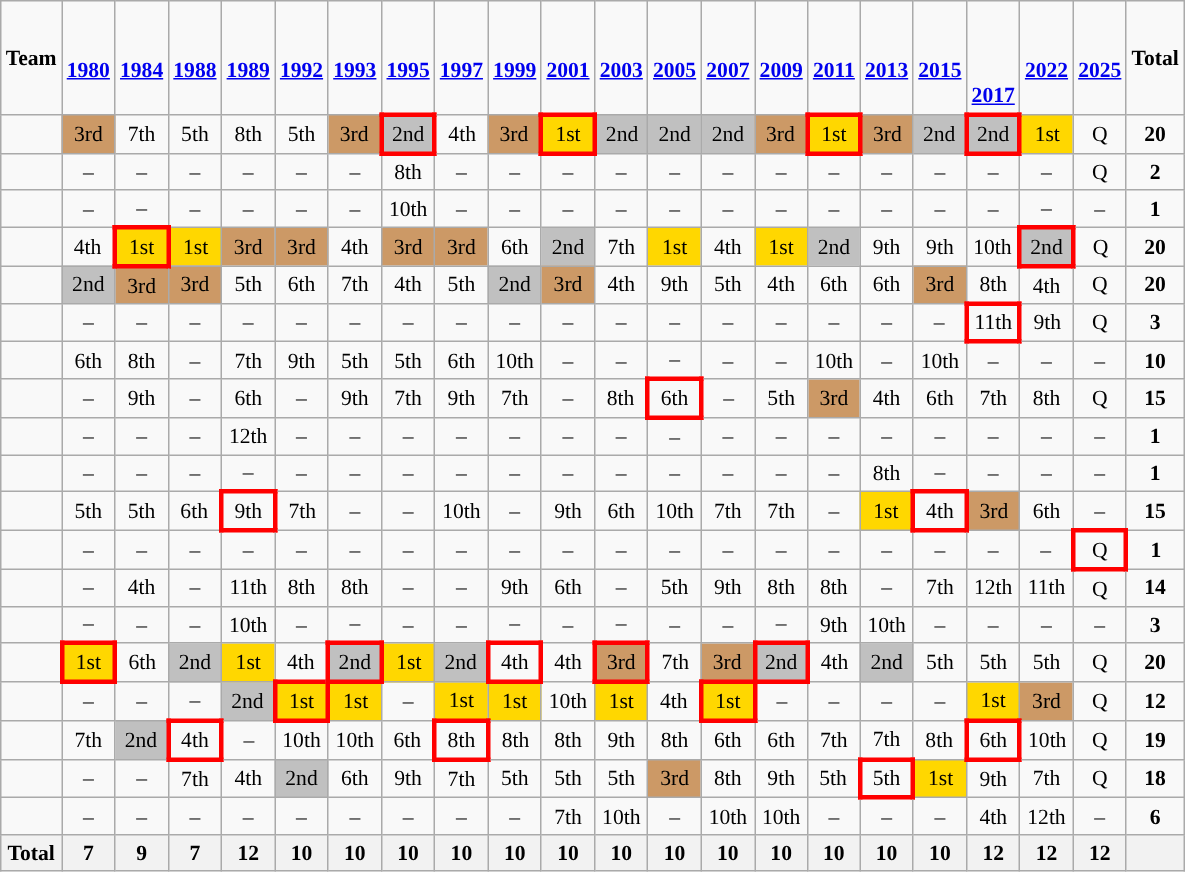<table class="wikitable" style="text-align:center; font-size:90%">
<tr>
<td><strong>Team</strong></td>
<td><strong><br><a href='#'>1980</a></strong></td>
<td><strong><br><a href='#'>1984</a></strong></td>
<td><strong><br><a href='#'>1988</a></strong></td>
<td><strong><br><a href='#'>1989</a></strong></td>
<td><strong><br><a href='#'>1992</a></strong></td>
<td><strong><br><a href='#'>1993</a></strong></td>
<td><strong><br><a href='#'>1995</a></strong></td>
<td><strong><br><a href='#'>1997</a></strong></td>
<td><strong><br><a href='#'>1999</a></strong></td>
<td><strong><br><a href='#'>2001</a></strong></td>
<td><strong><br><a href='#'>2003</a></strong></td>
<td><strong><br><a href='#'>2005</a></strong></td>
<td><strong><br><a href='#'>2007</a></strong></td>
<td><strong><br><a href='#'>2009</a></strong></td>
<td><strong><br><a href='#'>2011</a></strong></td>
<td><strong><br><a href='#'>2013</a></strong></td>
<td><strong><br><a href='#'>2015</a></strong></td>
<td><strong><br><br><br><a href='#'>2017</a></strong></td>
<td><strong><br><a href='#'>2022</a></strong></td>
<td><strong><br><a href='#'>2025</a></strong></td>
<td><strong>Total</strong></td>
</tr>
<tr>
<td align=left></td>
<td bgcolor=#cc9966>3rd</td>
<td>7th</td>
<td>5th</td>
<td>8th</td>
<td>5th</td>
<td bgcolor=#cc9966>3rd</td>
<td style="border: 3px solid red" bgcolor=silver>2nd</td>
<td>4th</td>
<td bgcolor=#cc9966>3rd</td>
<td style="border: 3px solid red" bgcolor=gold>1st</td>
<td bgcolor=silver>2nd</td>
<td bgcolor=silver>2nd</td>
<td bgcolor=silver>2nd</td>
<td bgcolor=#cc9966>3rd</td>
<td style="border: 3px solid red" bgcolor=gold>1st</td>
<td bgcolor=#cc9966>3rd</td>
<td bgcolor=silver>2nd</td>
<td style="border: 3px solid red" bgcolor=silver>2nd</td>
<td bgcolor=gold>1st</td>
<td>Q</td>
<td><strong>20</strong></td>
</tr>
<tr>
<td align=left></td>
<td>–</td>
<td>–</td>
<td>–</td>
<td>–</td>
<td>–</td>
<td>–</td>
<td>8th</td>
<td>–</td>
<td>–</td>
<td>–</td>
<td>–</td>
<td>–</td>
<td>–</td>
<td>–</td>
<td>–</td>
<td>–</td>
<td>–</td>
<td>–</td>
<td>–</td>
<td>Q</td>
<td><strong>2</strong></td>
</tr>
<tr>
<td align=left></td>
<td>–</td>
<td>–</td>
<td>–</td>
<td>–</td>
<td>–</td>
<td>–</td>
<td>10th</td>
<td>–</td>
<td>–</td>
<td>–</td>
<td>–</td>
<td>–</td>
<td>–</td>
<td>–</td>
<td>–</td>
<td>–</td>
<td>–</td>
<td>–</td>
<td>–</td>
<td>–</td>
<td><strong>1</strong></td>
</tr>
<tr>
<td align=left></td>
<td>4th</td>
<td style="border: 3px solid red" bgcolor=gold>1st</td>
<td bgcolor=Gold>1st</td>
<td bgcolor=#cc9966>3rd</td>
<td bgcolor=#cc9966>3rd</td>
<td>4th</td>
<td bgcolor=#cc9966>3rd</td>
<td bgcolor=#cc9966>3rd</td>
<td>6th</td>
<td bgcolor=silver>2nd</td>
<td>7th</td>
<td bgcolor=gold>1st</td>
<td>4th</td>
<td bgcolor=gold>1st</td>
<td bgcolor=silver>2nd</td>
<td>9th</td>
<td>9th</td>
<td>10th</td>
<td style="border: 3px solid red" bgcolor=silver>2nd</td>
<td>Q</td>
<td><strong>20</strong></td>
</tr>
<tr>
<td align=left></td>
<td bgcolor=silver>2nd</td>
<td bgcolor=#cc9966>3rd</td>
<td bgcolor=#cc9966>3rd</td>
<td>5th</td>
<td>6th</td>
<td>7th</td>
<td>4th</td>
<td>5th</td>
<td bgcolor=silver>2nd</td>
<td bgcolor=#cc9966>3rd</td>
<td>4th</td>
<td>9th</td>
<td>5th</td>
<td>4th</td>
<td>6th</td>
<td>6th</td>
<td bgcolor=#cc9966>3rd</td>
<td>8th</td>
<td>4th</td>
<td>Q</td>
<td><strong>20</strong></td>
</tr>
<tr>
<td align=left></td>
<td>–</td>
<td>–</td>
<td>–</td>
<td>–</td>
<td>–</td>
<td>–</td>
<td>–</td>
<td>–</td>
<td>–</td>
<td>–</td>
<td>–</td>
<td>–</td>
<td>–</td>
<td>–</td>
<td>–</td>
<td>–</td>
<td>–</td>
<td style="border: 3px solid red">11th</td>
<td>9th</td>
<td>Q</td>
<td><strong>3</strong></td>
</tr>
<tr>
<td align=left></td>
<td>6th</td>
<td>8th</td>
<td>–</td>
<td>7th</td>
<td>9th</td>
<td>5th</td>
<td>5th</td>
<td>6th</td>
<td>10th</td>
<td>–</td>
<td>–</td>
<td>–</td>
<td>–</td>
<td>–</td>
<td>10th</td>
<td>–</td>
<td>10th</td>
<td>–</td>
<td>–</td>
<td>–</td>
<td><strong>10</strong></td>
</tr>
<tr>
<td align=left></td>
<td>–</td>
<td>9th</td>
<td>–</td>
<td>6th</td>
<td>–</td>
<td>9th</td>
<td>7th</td>
<td>9th</td>
<td>7th</td>
<td>–</td>
<td>8th</td>
<td style="border: 3px solid red">6th</td>
<td>–</td>
<td>5th</td>
<td bgcolor=#cc9966>3rd</td>
<td>4th</td>
<td>6th</td>
<td>7th</td>
<td>8th</td>
<td>Q</td>
<td><strong>15</strong></td>
</tr>
<tr>
<td align=left></td>
<td>–</td>
<td>–</td>
<td>–</td>
<td>12th</td>
<td>–</td>
<td>–</td>
<td>–</td>
<td>–</td>
<td>–</td>
<td>–</td>
<td>–</td>
<td>–</td>
<td>–</td>
<td>–</td>
<td>–</td>
<td>–</td>
<td>–</td>
<td>–</td>
<td>–</td>
<td>–</td>
<td><strong>1</strong></td>
</tr>
<tr>
<td align=left></td>
<td>–</td>
<td>–</td>
<td>–</td>
<td>–</td>
<td>–</td>
<td>–</td>
<td>–</td>
<td>–</td>
<td>–</td>
<td>–</td>
<td>–</td>
<td>–</td>
<td>–</td>
<td>–</td>
<td>–</td>
<td>8th</td>
<td>–</td>
<td>–</td>
<td>–</td>
<td>–</td>
<td><strong>1</strong></td>
</tr>
<tr>
<td align=left></td>
<td>5th</td>
<td>5th</td>
<td>6th</td>
<td style="border: 3px solid red">9th</td>
<td>7th</td>
<td>–</td>
<td>–</td>
<td>10th</td>
<td>–</td>
<td>9th</td>
<td>6th</td>
<td>10th</td>
<td>7th</td>
<td>7th</td>
<td>–</td>
<td bgcolor=gold>1st</td>
<td style="border: 3px solid red">4th</td>
<td bgcolor=#cc9966>3rd</td>
<td>6th</td>
<td>–</td>
<td><strong>15</strong></td>
</tr>
<tr>
<td align=left></td>
<td>–</td>
<td>–</td>
<td>–</td>
<td>–</td>
<td>–</td>
<td>–</td>
<td>–</td>
<td>–</td>
<td>–</td>
<td>–</td>
<td>–</td>
<td>–</td>
<td>–</td>
<td>–</td>
<td>–</td>
<td>–</td>
<td>–</td>
<td>–</td>
<td>–</td>
<td style="border: 3px solid red">Q</td>
<td><strong>1</strong></td>
</tr>
<tr>
<td align=left></td>
<td>–</td>
<td>4th</td>
<td>–</td>
<td>11th</td>
<td>8th</td>
<td>8th</td>
<td>–</td>
<td>–</td>
<td>9th</td>
<td>6th</td>
<td>–</td>
<td>5th</td>
<td>9th</td>
<td>8th</td>
<td>8th</td>
<td>–</td>
<td>7th</td>
<td>12th</td>
<td>11th</td>
<td>Q</td>
<td><strong>14</strong></td>
</tr>
<tr>
<td align=left></td>
<td>–</td>
<td>–</td>
<td>–</td>
<td>10th</td>
<td>–</td>
<td>–</td>
<td>–</td>
<td>–</td>
<td>–</td>
<td>–</td>
<td>–</td>
<td>–</td>
<td>–</td>
<td>–</td>
<td>9th</td>
<td>10th</td>
<td>–</td>
<td>–</td>
<td>–</td>
<td>–</td>
<td><strong>3</strong></td>
</tr>
<tr>
<td align=left></td>
<td style="border: 3px solid red" bgcolor=gold>1st</td>
<td>6th</td>
<td bgcolor=Silver>2nd</td>
<td bgcolor=gold>1st</td>
<td>4th</td>
<td style="border: 3px solid red" bgcolor=silver>2nd</td>
<td bgcolor=gold>1st</td>
<td bgcolor=silver>2nd</td>
<td style="border: 3px solid red">4th</td>
<td>4th</td>
<td style="border: 3px solid red" bgcolor=#cc9966>3rd</td>
<td>7th</td>
<td bgcolor=#cc9966>3rd</td>
<td style="border: 3px solid red" bgcolor=silver>2nd</td>
<td>4th</td>
<td bgcolor=silver>2nd</td>
<td>5th</td>
<td>5th</td>
<td>5th</td>
<td>Q</td>
<td><strong>20</strong></td>
</tr>
<tr>
<td align=left></td>
<td>–</td>
<td>–</td>
<td>–</td>
<td bgcolor=silver>2nd</td>
<td style="border: 3px solid red" bgcolor=gold>1st</td>
<td bgcolor=gold>1st</td>
<td>–</td>
<td bgcolor=gold>1st</td>
<td bgcolor=gold>1st</td>
<td>10th</td>
<td bgcolor=gold>1st</td>
<td>4th</td>
<td style="border: 3px solid red" bgcolor=gold>1st</td>
<td>–</td>
<td>–</td>
<td>–</td>
<td>–</td>
<td bgcolor=gold>1st</td>
<td bgcolor=#cc9966>3rd</td>
<td>Q</td>
<td><strong>12</strong></td>
</tr>
<tr>
<td align=left></td>
<td>7th</td>
<td bgcolor=silver>2nd</td>
<td style="border: 3px solid red">4th</td>
<td>–</td>
<td>10th</td>
<td>10th</td>
<td>6th</td>
<td style="border: 3px solid red">8th</td>
<td>8th</td>
<td>8th</td>
<td>9th</td>
<td>8th</td>
<td>6th</td>
<td>6th</td>
<td>7th</td>
<td>7th</td>
<td>8th</td>
<td style="border: 3px solid red">6th</td>
<td>10th</td>
<td>Q</td>
<td><strong>19</strong></td>
</tr>
<tr>
<td align=left></td>
<td>–</td>
<td>–</td>
<td>7th</td>
<td>4th</td>
<td bgcolor=silver>2nd</td>
<td>6th</td>
<td>9th</td>
<td>7th</td>
<td>5th</td>
<td>5th</td>
<td>5th</td>
<td bgcolor=#cc9966>3rd</td>
<td>8th</td>
<td>9th</td>
<td>5th</td>
<td style="border: 3px solid red">5th</td>
<td bgcolor=gold>1st</td>
<td>9th</td>
<td>7th</td>
<td>Q</td>
<td><strong>18</strong></td>
</tr>
<tr>
<td align=left></td>
<td>–</td>
<td>–</td>
<td>–</td>
<td>–</td>
<td>–</td>
<td>–</td>
<td>–</td>
<td>–</td>
<td>–</td>
<td>7th</td>
<td>10th</td>
<td>–</td>
<td>10th</td>
<td>10th</td>
<td>–</td>
<td>–</td>
<td>–</td>
<td>4th</td>
<td>12th</td>
<td>–</td>
<td><strong>6</strong></td>
</tr>
<tr>
<th>Total</th>
<th>7</th>
<th>9</th>
<th>7</th>
<th>12</th>
<th>10</th>
<th>10</th>
<th>10</th>
<th>10</th>
<th>10</th>
<th>10</th>
<th>10</th>
<th>10</th>
<th>10</th>
<th>10</th>
<th>10</th>
<th>10</th>
<th>10</th>
<th>12</th>
<th>12</th>
<th>12</th>
<th></th>
</tr>
</table>
